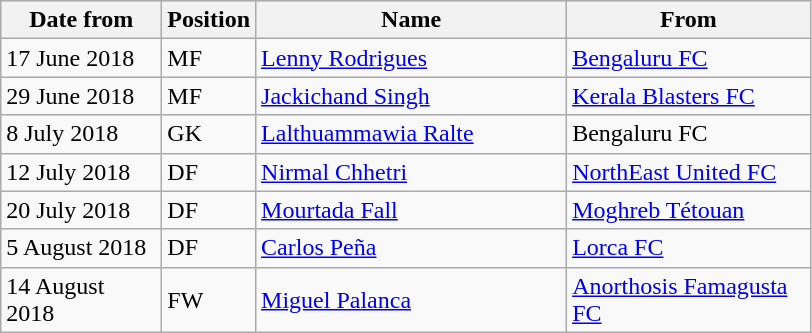<table class="wikitable">
<tr>
<th style="width:100px">Date from</th>
<th style="width:50px">Position</th>
<th style="width:200px">Name</th>
<th style="width:155px">From</th>
</tr>
<tr>
<td>17 June 2018</td>
<td>MF</td>
<td> <a href='#'>Lenny Rodrigues</a></td>
<td> <a href='#'>Bengaluru FC</a></td>
</tr>
<tr>
<td>29 June 2018</td>
<td>MF</td>
<td> <a href='#'>Jackichand Singh</a></td>
<td> <a href='#'>Kerala Blasters FC</a></td>
</tr>
<tr>
<td>8 July 2018</td>
<td>GK</td>
<td>  <a href='#'>Lalthuammawia Ralte</a></td>
<td> Bengaluru FC</td>
</tr>
<tr>
<td>12 July 2018</td>
<td>DF</td>
<td> <a href='#'>Nirmal Chhetri</a></td>
<td> <a href='#'>NorthEast United FC</a></td>
</tr>
<tr>
<td>20 July 2018</td>
<td>DF</td>
<td> <a href='#'>Mourtada Fall</a></td>
<td> <a href='#'>Moghreb Tétouan</a></td>
</tr>
<tr>
<td>5 August 2018</td>
<td>DF</td>
<td> <a href='#'>Carlos Peña</a></td>
<td> <a href='#'>Lorca FC</a></td>
</tr>
<tr>
<td>14 August 2018</td>
<td>FW</td>
<td> <a href='#'>Miguel Palanca</a></td>
<td> <a href='#'>Anorthosis Famagusta FC</a></td>
</tr>
</table>
